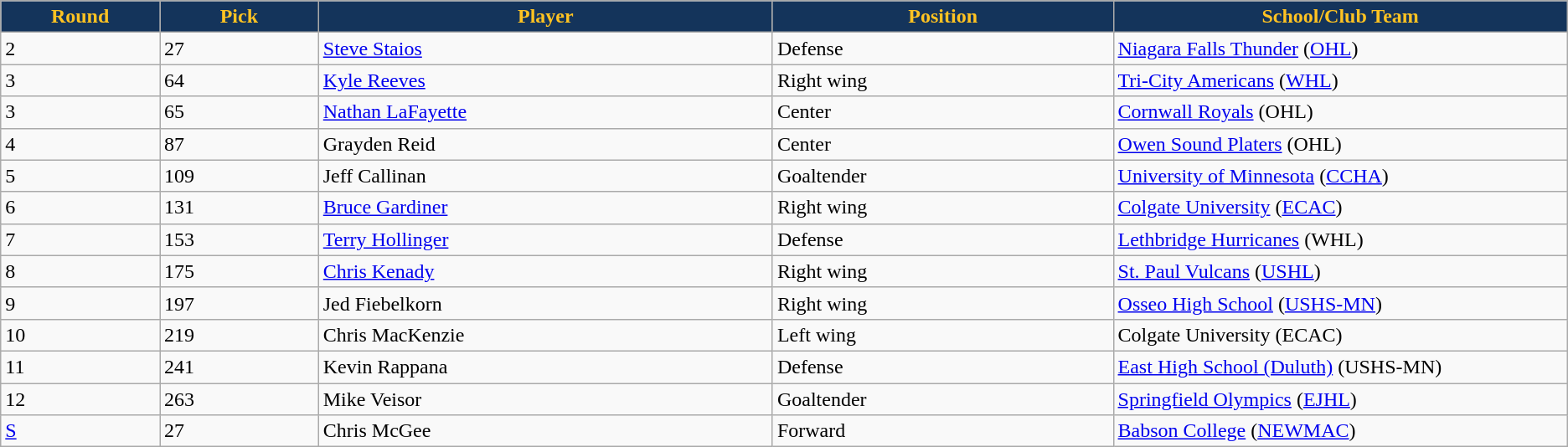<table class="wikitable sortable sortable">
<tr>
<th style="background:#14345B;color:#ffc322;" width="7%">Round</th>
<th style="background:#14345B;color:#ffc322;" width="7%">Pick</th>
<th style="background:#14345B;color:#ffc322;" width="20%">Player</th>
<th style="background:#14345B;color:#ffc322;" width="15%">Position</th>
<th style="background:#14345B;color:#ffc322;" width="20%">School/Club Team</th>
</tr>
<tr>
<td>2</td>
<td>27</td>
<td><a href='#'>Steve Staios</a></td>
<td>Defense</td>
<td><a href='#'>Niagara Falls Thunder</a> (<a href='#'>OHL</a>)</td>
</tr>
<tr>
<td>3</td>
<td>64</td>
<td><a href='#'>Kyle Reeves</a></td>
<td>Right wing</td>
<td><a href='#'>Tri-City Americans</a> (<a href='#'>WHL</a>)</td>
</tr>
<tr>
<td>3</td>
<td>65</td>
<td><a href='#'>Nathan LaFayette</a></td>
<td>Center</td>
<td><a href='#'>Cornwall Royals</a> (OHL)</td>
</tr>
<tr>
<td>4</td>
<td>87</td>
<td>Grayden Reid</td>
<td>Center</td>
<td><a href='#'>Owen Sound Platers</a> (OHL)</td>
</tr>
<tr>
<td>5</td>
<td>109</td>
<td>Jeff Callinan</td>
<td>Goaltender</td>
<td><a href='#'>University of Minnesota</a> (<a href='#'>CCHA</a>)</td>
</tr>
<tr>
<td>6</td>
<td>131</td>
<td><a href='#'>Bruce Gardiner</a></td>
<td>Right wing</td>
<td><a href='#'>Colgate University</a> (<a href='#'>ECAC</a>)</td>
</tr>
<tr>
<td>7</td>
<td>153</td>
<td><a href='#'>Terry Hollinger</a></td>
<td>Defense</td>
<td><a href='#'>Lethbridge Hurricanes</a> (WHL)</td>
</tr>
<tr>
<td>8</td>
<td>175</td>
<td><a href='#'>Chris Kenady</a></td>
<td>Right wing</td>
<td><a href='#'>St. Paul Vulcans</a> (<a href='#'>USHL</a>)</td>
</tr>
<tr>
<td>9</td>
<td>197</td>
<td>Jed Fiebelkorn</td>
<td>Right wing</td>
<td><a href='#'>Osseo High School</a> (<a href='#'>USHS-MN</a>)</td>
</tr>
<tr>
<td>10</td>
<td>219</td>
<td>Chris MacKenzie</td>
<td>Left wing</td>
<td>Colgate University (ECAC)</td>
</tr>
<tr>
<td>11</td>
<td>241</td>
<td>Kevin Rappana</td>
<td>Defense</td>
<td><a href='#'>East High School (Duluth)</a> (USHS-MN)</td>
</tr>
<tr>
<td>12</td>
<td>263</td>
<td>Mike Veisor</td>
<td>Goaltender</td>
<td><a href='#'>Springfield Olympics</a> (<a href='#'>EJHL</a>)</td>
</tr>
<tr>
<td><a href='#'>S</a></td>
<td>27</td>
<td>Chris McGee</td>
<td>Forward</td>
<td><a href='#'>Babson College</a> (<a href='#'>NEWMAC</a>)</td>
</tr>
</table>
